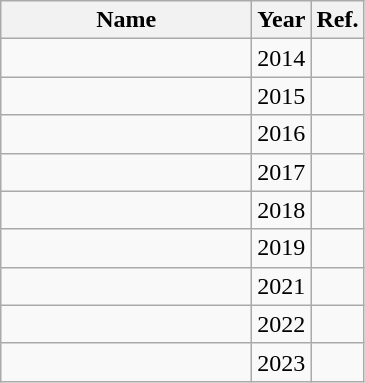<table class="wikitable sortable" style="text-align: center;">
<tr>
<th style="width:10em">Name</th>
<th>Year</th>
<th>Ref.</th>
</tr>
<tr>
<td></td>
<td>2014</td>
<td></td>
</tr>
<tr>
<td></td>
<td>2015</td>
<td></td>
</tr>
<tr>
<td></td>
<td>2016</td>
<td></td>
</tr>
<tr>
<td></td>
<td>2017</td>
<td></td>
</tr>
<tr>
<td></td>
<td>2018</td>
<td></td>
</tr>
<tr>
<td></td>
<td>2019</td>
<td></td>
</tr>
<tr>
<td></td>
<td>2021</td>
<td></td>
</tr>
<tr>
<td></td>
<td>2022</td>
<td></td>
</tr>
<tr>
<td></td>
<td>2023</td>
<td></td>
</tr>
</table>
